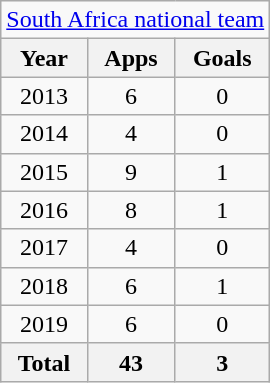<table class="wikitable" style="text-align:center">
<tr>
<td colspan="3"><a href='#'>South Africa national team</a></td>
</tr>
<tr>
<th>Year</th>
<th>Apps</th>
<th>Goals</th>
</tr>
<tr>
<td>2013</td>
<td>6</td>
<td>0</td>
</tr>
<tr>
<td>2014</td>
<td>4</td>
<td>0</td>
</tr>
<tr>
<td>2015</td>
<td>9</td>
<td>1</td>
</tr>
<tr>
<td>2016</td>
<td>8</td>
<td>1</td>
</tr>
<tr>
<td>2017</td>
<td>4</td>
<td>0</td>
</tr>
<tr>
<td>2018</td>
<td>6</td>
<td>1</td>
</tr>
<tr>
<td>2019</td>
<td>6</td>
<td>0</td>
</tr>
<tr>
<th>Total</th>
<th>43</th>
<th>3</th>
</tr>
</table>
